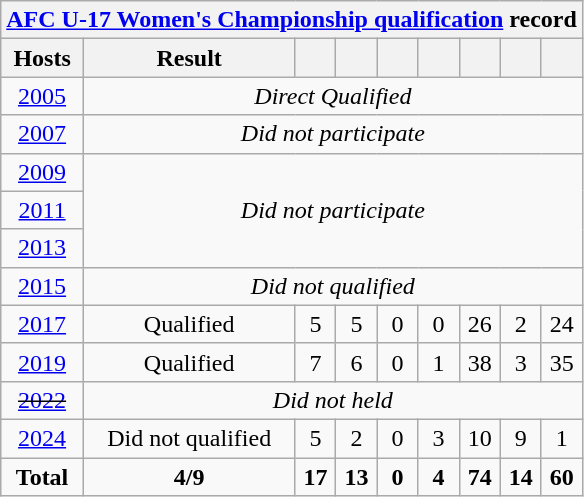<table class="wikitable" style="text-align: center;">
<tr>
<th colspan=9><a href='#'>AFC U-17 Women's Championship qualification</a> record</th>
</tr>
<tr>
<th>Hosts</th>
<th>Result</th>
<th width=20></th>
<th width=20></th>
<th width=20></th>
<th width=20></th>
<th width=20></th>
<th width=20></th>
<th width=20></th>
</tr>
<tr>
<td> <a href='#'>2005</a></td>
<td colspan=10><em>Direct Qualified</em></td>
</tr>
<tr>
<td> <a href='#'>2007</a></td>
<td colspan=8><em>Did not participate</em></td>
</tr>
<tr>
<td> <a href='#'>2009</a></td>
<td rowspan=3 colspan=8><em>Did not participate</em></td>
</tr>
<tr>
<td> <a href='#'>2011</a></td>
</tr>
<tr>
<td> <a href='#'>2013</a></td>
</tr>
<tr>
<td> <a href='#'>2015</a></td>
<td colspan=8><em>Did not qualified</em></td>
</tr>
<tr>
<td> <a href='#'>2017</a></td>
<td>Qualified</td>
<td>5</td>
<td>5</td>
<td>0</td>
<td>0</td>
<td>26</td>
<td>2</td>
<td>24</td>
</tr>
<tr>
<td> <a href='#'>2019</a></td>
<td>Qualified</td>
<td>7</td>
<td>6</td>
<td>0</td>
<td>1</td>
<td>38</td>
<td>3</td>
<td>35</td>
</tr>
<tr>
<td> <s><a href='#'>2022</a></s></td>
<td colspan=8><em>Did not held</em></td>
</tr>
<tr>
<td> <a href='#'>2024</a></td>
<td>Did not qualified</td>
<td>5</td>
<td>2</td>
<td>0</td>
<td>3</td>
<td>10</td>
<td>9</td>
<td>1</td>
</tr>
<tr>
<td><strong>Total</strong></td>
<td><strong>4/9</strong></td>
<td><strong>17</strong></td>
<td><strong>13</strong></td>
<td><strong>0</strong></td>
<td><strong>4</strong></td>
<td><strong>74</strong></td>
<td><strong>14</strong></td>
<td><strong>60</strong></td>
</tr>
</table>
